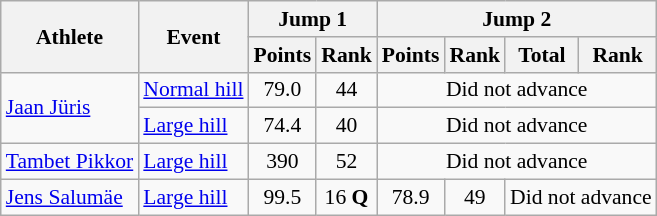<table class="wikitable" style="font-size:90%">
<tr>
<th rowspan="2">Athlete</th>
<th rowspan="2">Event</th>
<th colspan="2">Jump 1</th>
<th colspan="4">Jump 2</th>
</tr>
<tr>
<th>Points</th>
<th>Rank</th>
<th>Points</th>
<th>Rank</th>
<th>Total</th>
<th>Rank</th>
</tr>
<tr align="center">
<td align="left" rowspan=2><a href='#'>Jaan Jüris</a></td>
<td align="left"><a href='#'>Normal hill</a></td>
<td>79.0</td>
<td>44</td>
<td colspan=5>Did not advance</td>
</tr>
<tr align="center">
<td align="left"><a href='#'>Large hill</a></td>
<td>74.4</td>
<td>40</td>
<td colspan=5>Did not advance</td>
</tr>
<tr align="center">
<td align="left"><a href='#'>Tambet Pikkor</a></td>
<td align="left"><a href='#'>Large hill</a></td>
<td>390</td>
<td>52</td>
<td colspan=5>Did not advance</td>
</tr>
<tr align="center">
<td align="left"><a href='#'>Jens Salumäe</a></td>
<td align="left"><a href='#'>Large hill</a></td>
<td>99.5</td>
<td>16 <strong>Q</strong></td>
<td>78.9</td>
<td>49</td>
<td colspan=3>Did not advance</td>
</tr>
</table>
